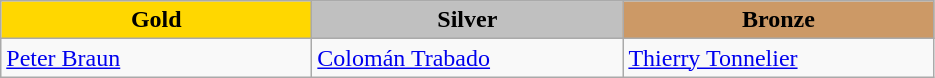<table class="wikitable" style="text-align:left">
<tr align="center">
<td width=200 bgcolor=gold><strong>Gold</strong></td>
<td width=200 bgcolor=silver><strong>Silver</strong></td>
<td width=200 bgcolor=CC9966><strong>Bronze</strong></td>
</tr>
<tr>
<td><a href='#'>Peter Braun</a><br><em></em></td>
<td><a href='#'>Colomán Trabado</a><br><em></em></td>
<td><a href='#'>Thierry Tonnelier</a><br><em></em></td>
</tr>
</table>
